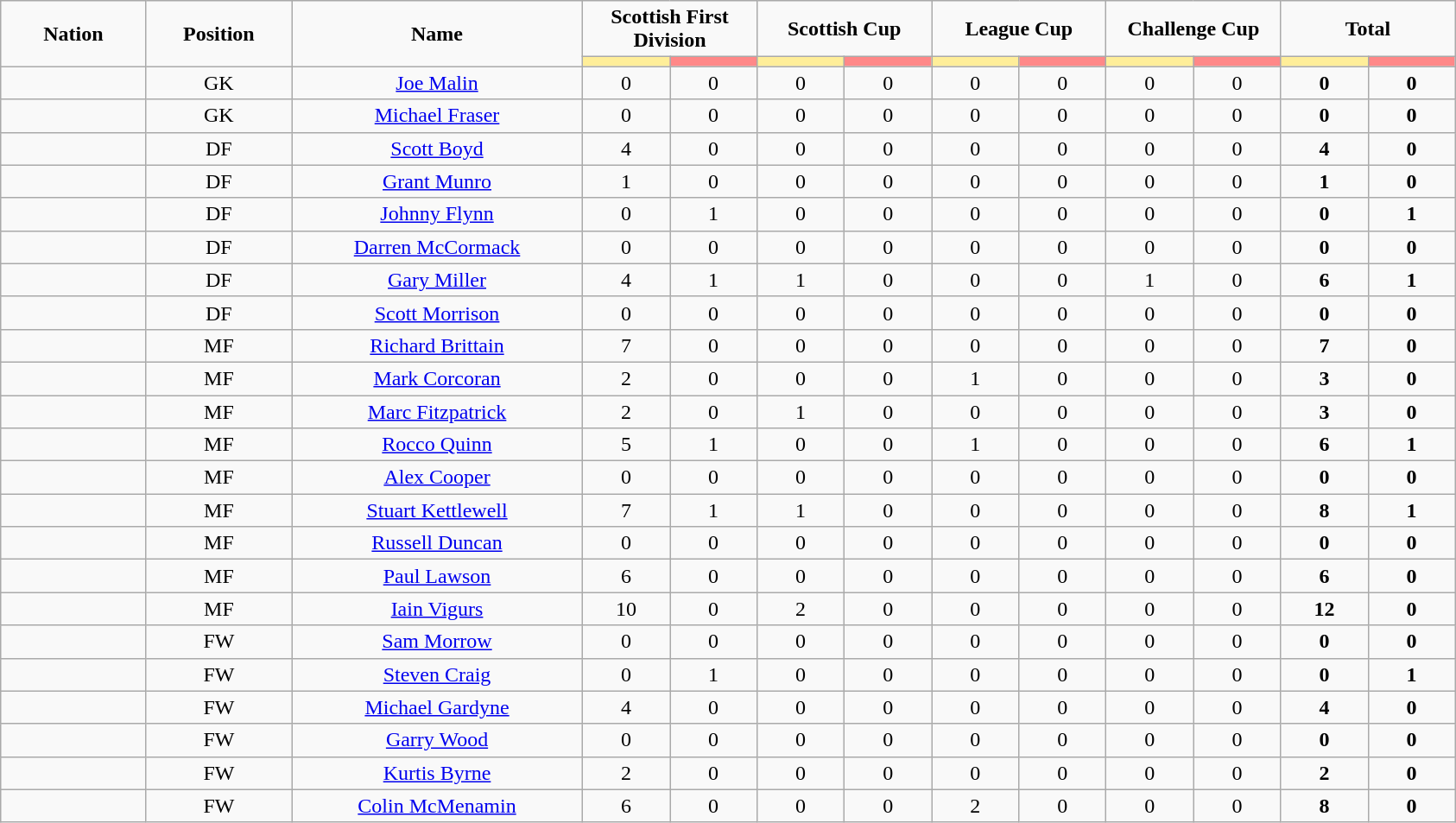<table class="wikitable" style="text-align:center;">
<tr style="text-align:center;">
<td rowspan="2"  style="width:10%; "><strong>Nation</strong></td>
<td rowspan="2"  style="width:10%; "><strong>Position</strong></td>
<td rowspan="2"  style="width:20%; "><strong>Name</strong></td>
<td colspan="2"><strong>Scottish First Division</strong></td>
<td colspan="2"><strong>Scottish Cup</strong></td>
<td colspan="2"><strong>League Cup</strong></td>
<td colspan="2"><strong>Challenge Cup</strong></td>
<td colspan="2"><strong>Total </strong></td>
</tr>
<tr>
<th style="width:60px; background:#fe9;"></th>
<th style="width:60px; background:#ff8888;"></th>
<th style="width:60px; background:#fe9;"></th>
<th style="width:60px; background:#ff8888;"></th>
<th style="width:60px; background:#fe9;"></th>
<th style="width:60px; background:#ff8888;"></th>
<th style="width:60px; background:#fe9;"></th>
<th style="width:60px; background:#ff8888;"></th>
<th style="width:60px; background:#fe9;"></th>
<th style="width:60px; background:#ff8888;"></th>
</tr>
<tr>
<td></td>
<td>GK</td>
<td><a href='#'>Joe Malin</a></td>
<td>0</td>
<td>0</td>
<td>0</td>
<td>0</td>
<td>0</td>
<td>0</td>
<td>0</td>
<td>0</td>
<td><strong>0</strong></td>
<td><strong>0</strong></td>
</tr>
<tr>
<td></td>
<td>GK</td>
<td><a href='#'>Michael Fraser</a></td>
<td>0</td>
<td>0</td>
<td>0</td>
<td>0</td>
<td>0</td>
<td>0</td>
<td>0</td>
<td>0</td>
<td><strong>0</strong></td>
<td><strong>0</strong></td>
</tr>
<tr>
<td></td>
<td>DF</td>
<td><a href='#'>Scott Boyd</a></td>
<td>4</td>
<td>0</td>
<td>0</td>
<td>0</td>
<td>0</td>
<td>0</td>
<td>0</td>
<td>0</td>
<td><strong>4</strong></td>
<td><strong>0</strong></td>
</tr>
<tr>
<td></td>
<td>DF</td>
<td><a href='#'>Grant Munro</a></td>
<td>1</td>
<td>0</td>
<td>0</td>
<td>0</td>
<td>0</td>
<td>0</td>
<td>0</td>
<td>0</td>
<td><strong>1</strong></td>
<td><strong>0</strong></td>
</tr>
<tr>
<td></td>
<td>DF</td>
<td><a href='#'>Johnny Flynn</a></td>
<td>0</td>
<td>1</td>
<td>0</td>
<td>0</td>
<td>0</td>
<td>0</td>
<td>0</td>
<td>0</td>
<td><strong>0</strong></td>
<td><strong>1</strong></td>
</tr>
<tr>
<td></td>
<td>DF</td>
<td><a href='#'>Darren McCormack</a></td>
<td>0</td>
<td>0</td>
<td>0</td>
<td>0</td>
<td>0</td>
<td>0</td>
<td>0</td>
<td>0</td>
<td><strong>0</strong></td>
<td><strong>0</strong></td>
</tr>
<tr>
<td></td>
<td>DF</td>
<td><a href='#'>Gary Miller</a></td>
<td>4</td>
<td>1</td>
<td>1</td>
<td>0</td>
<td>0</td>
<td>0</td>
<td>1</td>
<td>0</td>
<td><strong>6</strong></td>
<td><strong>1</strong></td>
</tr>
<tr>
<td></td>
<td>DF</td>
<td><a href='#'>Scott Morrison</a></td>
<td>0</td>
<td>0</td>
<td>0</td>
<td>0</td>
<td>0</td>
<td>0</td>
<td>0</td>
<td>0</td>
<td><strong>0</strong></td>
<td><strong>0</strong></td>
</tr>
<tr>
<td></td>
<td>MF</td>
<td><a href='#'>Richard Brittain</a></td>
<td>7</td>
<td>0</td>
<td>0</td>
<td>0</td>
<td>0</td>
<td>0</td>
<td>0</td>
<td>0</td>
<td><strong>7</strong></td>
<td><strong>0</strong></td>
</tr>
<tr>
<td></td>
<td>MF</td>
<td><a href='#'>Mark Corcoran</a></td>
<td>2</td>
<td>0</td>
<td>0</td>
<td>0</td>
<td>1</td>
<td>0</td>
<td>0</td>
<td>0</td>
<td><strong>3</strong></td>
<td><strong>0</strong></td>
</tr>
<tr>
<td></td>
<td>MF</td>
<td><a href='#'>Marc Fitzpatrick</a></td>
<td>2</td>
<td>0</td>
<td>1</td>
<td>0</td>
<td>0</td>
<td>0</td>
<td>0</td>
<td>0</td>
<td><strong>3</strong></td>
<td><strong>0</strong></td>
</tr>
<tr>
<td></td>
<td>MF</td>
<td><a href='#'>Rocco Quinn</a></td>
<td>5</td>
<td>1</td>
<td>0</td>
<td>0</td>
<td>1</td>
<td>0</td>
<td>0</td>
<td>0</td>
<td><strong>6</strong></td>
<td><strong>1</strong></td>
</tr>
<tr>
<td></td>
<td>MF</td>
<td><a href='#'>Alex Cooper</a></td>
<td>0</td>
<td>0</td>
<td>0</td>
<td>0</td>
<td>0</td>
<td>0</td>
<td>0</td>
<td>0</td>
<td><strong>0</strong></td>
<td><strong>0</strong></td>
</tr>
<tr>
<td></td>
<td>MF</td>
<td><a href='#'>Stuart Kettlewell</a></td>
<td>7</td>
<td>1</td>
<td>1</td>
<td>0</td>
<td>0</td>
<td>0</td>
<td>0</td>
<td>0</td>
<td><strong>8</strong></td>
<td><strong>1</strong></td>
</tr>
<tr>
<td></td>
<td>MF</td>
<td><a href='#'>Russell Duncan</a></td>
<td>0</td>
<td>0</td>
<td>0</td>
<td>0</td>
<td>0</td>
<td>0</td>
<td>0</td>
<td>0</td>
<td><strong>0</strong></td>
<td><strong>0</strong></td>
</tr>
<tr>
<td></td>
<td>MF</td>
<td><a href='#'>Paul Lawson</a></td>
<td>6</td>
<td>0</td>
<td>0</td>
<td>0</td>
<td>0</td>
<td>0</td>
<td>0</td>
<td>0</td>
<td><strong>6</strong></td>
<td><strong>0</strong></td>
</tr>
<tr>
<td></td>
<td>MF</td>
<td><a href='#'>Iain Vigurs</a></td>
<td>10</td>
<td>0</td>
<td>2</td>
<td>0</td>
<td>0</td>
<td>0</td>
<td>0</td>
<td>0</td>
<td><strong>12</strong></td>
<td><strong>0</strong></td>
</tr>
<tr>
<td></td>
<td>FW</td>
<td><a href='#'>Sam Morrow</a></td>
<td>0</td>
<td>0</td>
<td>0</td>
<td>0</td>
<td>0</td>
<td>0</td>
<td>0</td>
<td>0</td>
<td><strong>0</strong></td>
<td><strong>0</strong></td>
</tr>
<tr>
<td></td>
<td>FW</td>
<td><a href='#'>Steven Craig</a></td>
<td>0</td>
<td>1</td>
<td>0</td>
<td>0</td>
<td>0</td>
<td>0</td>
<td>0</td>
<td>0</td>
<td><strong>0</strong></td>
<td><strong>1</strong></td>
</tr>
<tr>
<td></td>
<td>FW</td>
<td><a href='#'>Michael Gardyne</a></td>
<td>4</td>
<td>0</td>
<td>0</td>
<td>0</td>
<td>0</td>
<td>0</td>
<td>0</td>
<td>0</td>
<td><strong>4</strong></td>
<td><strong>0</strong></td>
</tr>
<tr>
<td></td>
<td>FW</td>
<td><a href='#'>Garry Wood</a></td>
<td>0</td>
<td>0</td>
<td>0</td>
<td>0</td>
<td>0</td>
<td>0</td>
<td>0</td>
<td>0</td>
<td><strong>0</strong></td>
<td><strong>0</strong></td>
</tr>
<tr>
<td></td>
<td>FW</td>
<td><a href='#'>Kurtis Byrne</a></td>
<td>2</td>
<td>0</td>
<td>0</td>
<td>0</td>
<td>0</td>
<td>0</td>
<td>0</td>
<td>0</td>
<td><strong>2</strong></td>
<td><strong>0</strong></td>
</tr>
<tr>
<td></td>
<td>FW</td>
<td><a href='#'>Colin McMenamin</a></td>
<td>6</td>
<td>0</td>
<td>0</td>
<td>0</td>
<td>2</td>
<td>0</td>
<td>0</td>
<td>0</td>
<td><strong>8</strong></td>
<td><strong>0</strong></td>
</tr>
</table>
